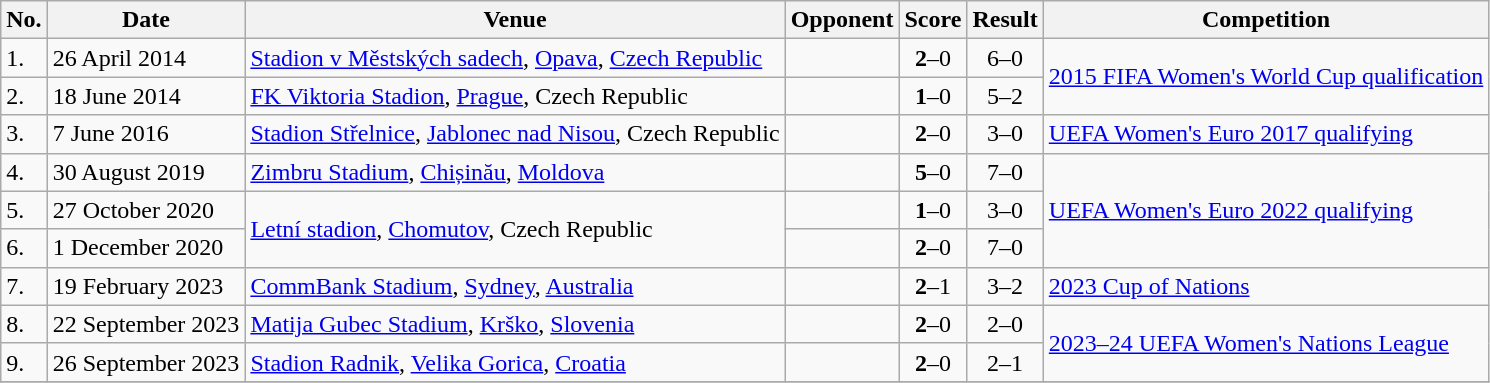<table class="wikitable">
<tr>
<th>No.</th>
<th>Date</th>
<th>Venue</th>
<th>Opponent</th>
<th>Score</th>
<th>Result</th>
<th>Competition</th>
</tr>
<tr>
<td>1.</td>
<td>26 April 2014</td>
<td><a href='#'>Stadion v Městských sadech</a>, <a href='#'>Opava</a>, <a href='#'>Czech Republic</a></td>
<td></td>
<td align=center><strong>2</strong>–0</td>
<td align=center>6–0</td>
<td rowspan=2><a href='#'>2015 FIFA Women's World Cup qualification</a></td>
</tr>
<tr>
<td>2.</td>
<td>18 June 2014</td>
<td><a href='#'>FK Viktoria Stadion</a>, <a href='#'>Prague</a>, Czech Republic</td>
<td></td>
<td align=center><strong>1</strong>–0</td>
<td align=center>5–2</td>
</tr>
<tr>
<td>3.</td>
<td>7 June 2016</td>
<td><a href='#'>Stadion Střelnice</a>, <a href='#'>Jablonec nad Nisou</a>, Czech Republic</td>
<td></td>
<td align=center><strong>2</strong>–0</td>
<td align=center>3–0</td>
<td><a href='#'>UEFA Women's Euro 2017 qualifying</a></td>
</tr>
<tr>
<td>4.</td>
<td>30 August 2019</td>
<td><a href='#'>Zimbru Stadium</a>, <a href='#'>Chișinău</a>, <a href='#'>Moldova</a></td>
<td></td>
<td align=center><strong>5</strong>–0</td>
<td align=center>7–0</td>
<td rowspan=3><a href='#'>UEFA Women's Euro 2022 qualifying</a></td>
</tr>
<tr>
<td>5.</td>
<td>27 October 2020</td>
<td rowspan=2><a href='#'>Letní stadion</a>, <a href='#'>Chomutov</a>, Czech Republic</td>
<td></td>
<td align=center><strong>1</strong>–0</td>
<td align=center>3–0</td>
</tr>
<tr>
<td>6.</td>
<td>1 December 2020</td>
<td></td>
<td align=center><strong>2</strong>–0</td>
<td align=center>7–0</td>
</tr>
<tr>
<td>7.</td>
<td>19 February 2023</td>
<td><a href='#'>CommBank Stadium</a>, <a href='#'>Sydney</a>, <a href='#'>Australia</a></td>
<td></td>
<td align=center><strong>2</strong>–1</td>
<td align=center>3–2</td>
<td><a href='#'>2023 Cup of Nations</a></td>
</tr>
<tr>
<td>8.</td>
<td>22 September 2023</td>
<td><a href='#'>Matija Gubec Stadium</a>, <a href='#'>Krško</a>, <a href='#'>Slovenia</a></td>
<td></td>
<td align=center><strong>2</strong>–0</td>
<td align=center>2–0</td>
<td rowspan=2><a href='#'>2023–24 UEFA Women's Nations League</a></td>
</tr>
<tr>
<td>9.</td>
<td>26 September 2023</td>
<td><a href='#'>Stadion Radnik</a>, <a href='#'>Velika Gorica</a>, <a href='#'>Croatia</a></td>
<td></td>
<td align=center><strong>2</strong>–0</td>
<td align=center>2–1</td>
</tr>
<tr>
</tr>
</table>
